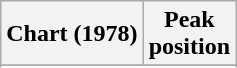<table class="wikitable sortable plainrowheaders" style="text-align:center">
<tr>
<th scope="col">Chart (1978)</th>
<th scope="col">Peak<br>position</th>
</tr>
<tr>
</tr>
<tr>
</tr>
</table>
